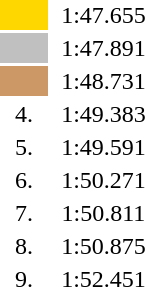<table style="text-align:center">
<tr>
<td width=30 bgcolor=gold></td>
<td align=left></td>
<td width=60>1:47.655</td>
</tr>
<tr>
<td bgcolor=silver></td>
<td align=left></td>
<td>1:47.891</td>
</tr>
<tr>
<td bgcolor=cc9966></td>
<td align=left></td>
<td>1:48.731</td>
</tr>
<tr>
<td>4.</td>
<td align=left></td>
<td>1:49.383</td>
</tr>
<tr>
<td>5.</td>
<td align=left></td>
<td>1:49.591</td>
</tr>
<tr>
<td>6.</td>
<td align=left></td>
<td>1:50.271</td>
</tr>
<tr>
<td>7.</td>
<td align=left></td>
<td>1:50.811</td>
</tr>
<tr>
<td>8.</td>
<td align=left></td>
<td>1:50.875</td>
</tr>
<tr>
<td>9.</td>
<td align=left></td>
<td>1:52.451</td>
</tr>
</table>
